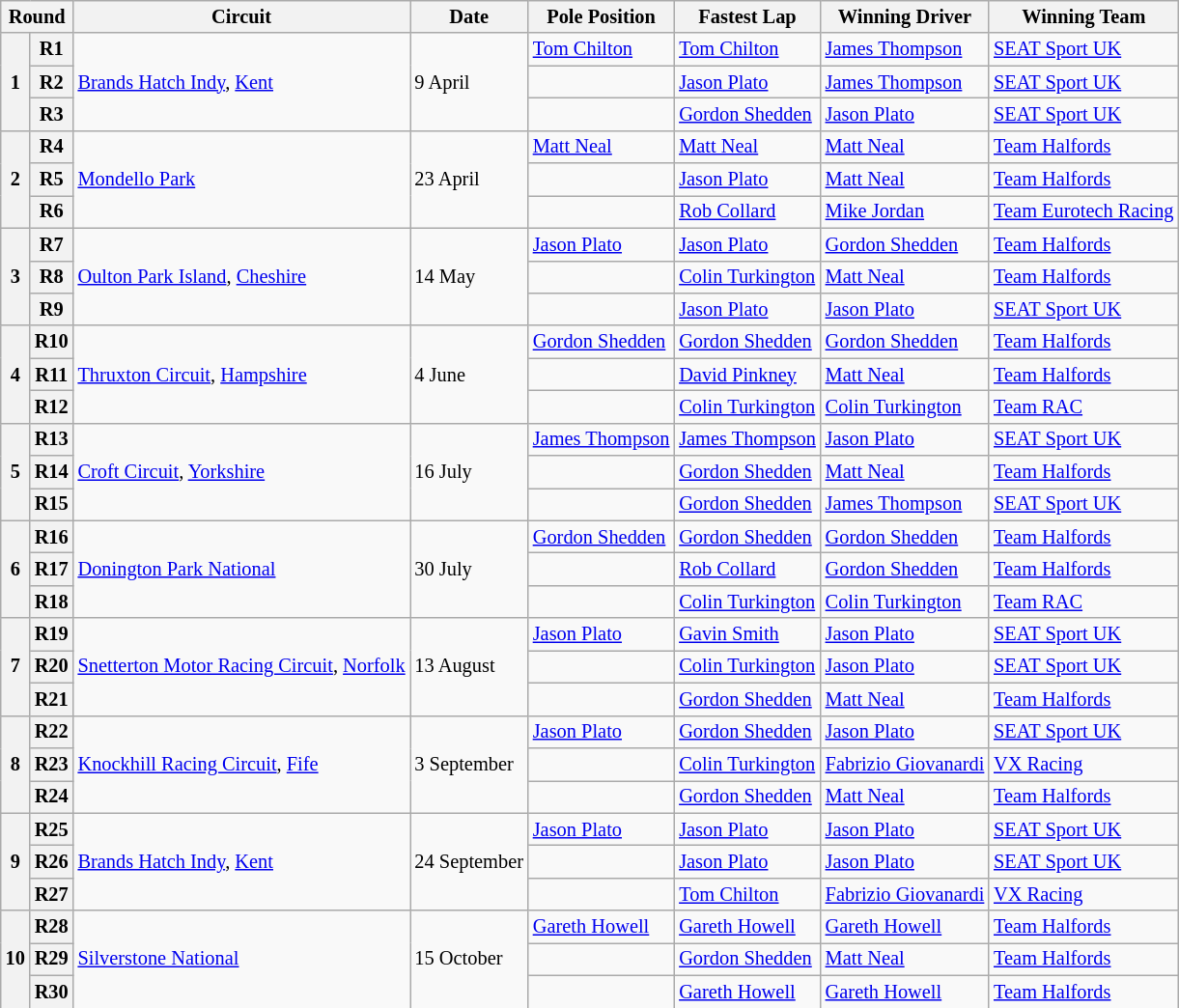<table class="wikitable" style="font-size: 85%">
<tr>
<th colspan=2>Round</th>
<th>Circuit</th>
<th>Date</th>
<th>Pole Position</th>
<th>Fastest Lap</th>
<th>Winning Driver</th>
<th>Winning Team</th>
</tr>
<tr>
<th rowspan=3>1</th>
<th>R1</th>
<td rowspan=3><a href='#'>Brands Hatch Indy</a>, <a href='#'>Kent</a></td>
<td rowspan=3>9 April</td>
<td> <a href='#'>Tom Chilton</a></td>
<td> <a href='#'>Tom Chilton</a></td>
<td nowrap> <a href='#'>James Thompson</a></td>
<td><a href='#'>SEAT Sport UK</a></td>
</tr>
<tr>
<th>R2</th>
<td></td>
<td> <a href='#'>Jason Plato</a></td>
<td> <a href='#'>James Thompson</a></td>
<td><a href='#'>SEAT Sport UK</a></td>
</tr>
<tr>
<th>R3</th>
<td></td>
<td> <a href='#'>Gordon Shedden</a></td>
<td> <a href='#'>Jason Plato</a></td>
<td><a href='#'>SEAT Sport UK</a></td>
</tr>
<tr>
<th rowspan=3>2</th>
<th>R4</th>
<td rowspan=3><a href='#'>Mondello Park</a></td>
<td rowspan=3>23 April</td>
<td> <a href='#'>Matt Neal</a></td>
<td> <a href='#'>Matt Neal</a></td>
<td> <a href='#'>Matt Neal</a></td>
<td><a href='#'>Team Halfords</a></td>
</tr>
<tr>
<th>R5</th>
<td></td>
<td> <a href='#'>Jason Plato</a></td>
<td> <a href='#'>Matt Neal</a></td>
<td><a href='#'>Team Halfords</a></td>
</tr>
<tr>
<th>R6</th>
<td></td>
<td> <a href='#'>Rob Collard</a></td>
<td> <a href='#'>Mike Jordan</a></td>
<td nowrap><a href='#'>Team Eurotech Racing</a></td>
</tr>
<tr>
<th rowspan=3>3</th>
<th>R7</th>
<td rowspan=3><a href='#'>Oulton Park Island</a>, <a href='#'>Cheshire</a></td>
<td rowspan=3>14 May</td>
<td> <a href='#'>Jason Plato</a></td>
<td> <a href='#'>Jason Plato</a></td>
<td> <a href='#'>Gordon Shedden</a></td>
<td><a href='#'>Team Halfords</a></td>
</tr>
<tr>
<th>R8</th>
<td></td>
<td nowrap> <a href='#'>Colin Turkington</a></td>
<td> <a href='#'>Matt Neal</a></td>
<td><a href='#'>Team Halfords</a></td>
</tr>
<tr>
<th>R9</th>
<td></td>
<td> <a href='#'>Jason Plato</a></td>
<td> <a href='#'>Jason Plato</a></td>
<td><a href='#'>SEAT Sport UK</a></td>
</tr>
<tr>
<th rowspan=3>4</th>
<th>R10</th>
<td rowspan=3><a href='#'>Thruxton Circuit</a>, <a href='#'>Hampshire</a></td>
<td rowspan=3>4 June</td>
<td> <a href='#'>Gordon Shedden</a></td>
<td> <a href='#'>Gordon Shedden</a></td>
<td> <a href='#'>Gordon Shedden</a></td>
<td><a href='#'>Team Halfords</a></td>
</tr>
<tr>
<th>R11</th>
<td></td>
<td> <a href='#'>David Pinkney</a></td>
<td> <a href='#'>Matt Neal</a></td>
<td><a href='#'>Team Halfords</a></td>
</tr>
<tr>
<th>R12</th>
<td></td>
<td> <a href='#'>Colin Turkington</a></td>
<td> <a href='#'>Colin Turkington</a></td>
<td><a href='#'>Team RAC</a></td>
</tr>
<tr>
<th rowspan=3>5</th>
<th>R13</th>
<td rowspan=3><a href='#'>Croft Circuit</a>, <a href='#'>Yorkshire</a></td>
<td rowspan=3>16 July</td>
<td nowrap> <a href='#'>James Thompson</a></td>
<td nowrap> <a href='#'>James Thompson</a></td>
<td> <a href='#'>Jason Plato</a></td>
<td><a href='#'>SEAT Sport UK</a></td>
</tr>
<tr>
<th>R14</th>
<td></td>
<td> <a href='#'>Gordon Shedden</a></td>
<td> <a href='#'>Matt Neal</a></td>
<td><a href='#'>Team Halfords</a></td>
</tr>
<tr>
<th>R15</th>
<td></td>
<td> <a href='#'>Gordon Shedden</a></td>
<td> <a href='#'>James Thompson</a></td>
<td><a href='#'>SEAT Sport UK</a></td>
</tr>
<tr>
<th rowspan=3>6</th>
<th>R16</th>
<td rowspan=3><a href='#'> Donington Park National</a></td>
<td rowspan=3>30 July</td>
<td> <a href='#'>Gordon Shedden</a></td>
<td> <a href='#'>Gordon Shedden</a></td>
<td> <a href='#'>Gordon Shedden</a></td>
<td><a href='#'>Team Halfords</a></td>
</tr>
<tr>
<th>R17</th>
<td></td>
<td> <a href='#'>Rob Collard</a></td>
<td> <a href='#'>Gordon Shedden</a></td>
<td><a href='#'>Team Halfords</a></td>
</tr>
<tr>
<th>R18</th>
<td></td>
<td> <a href='#'>Colin Turkington</a></td>
<td> <a href='#'>Colin Turkington</a></td>
<td><a href='#'>Team RAC</a></td>
</tr>
<tr>
<th rowspan=3>7</th>
<th>R19</th>
<td rowspan=3 nowrap><a href='#'>Snetterton Motor Racing Circuit</a>, <a href='#'>Norfolk</a></td>
<td rowspan=3>13 August</td>
<td> <a href='#'>Jason Plato</a></td>
<td> <a href='#'>Gavin Smith</a></td>
<td> <a href='#'>Jason Plato</a></td>
<td><a href='#'>SEAT Sport UK</a></td>
</tr>
<tr>
<th>R20</th>
<td></td>
<td> <a href='#'>Colin Turkington</a></td>
<td> <a href='#'>Jason Plato</a></td>
<td><a href='#'>SEAT Sport UK</a></td>
</tr>
<tr>
<th>R21</th>
<td></td>
<td> <a href='#'>Gordon Shedden</a></td>
<td> <a href='#'>Matt Neal</a></td>
<td><a href='#'>Team Halfords</a></td>
</tr>
<tr>
<th rowspan=3>8</th>
<th>R22</th>
<td rowspan=3><a href='#'>Knockhill Racing Circuit</a>, <a href='#'>Fife</a></td>
<td rowspan=3>3 September</td>
<td> <a href='#'>Jason Plato</a></td>
<td> <a href='#'>Gordon Shedden</a></td>
<td> <a href='#'>Jason Plato</a></td>
<td><a href='#'>SEAT Sport UK</a></td>
</tr>
<tr>
<th>R23</th>
<td></td>
<td> <a href='#'>Colin Turkington</a></td>
<td> <a href='#'>Fabrizio Giovanardi</a></td>
<td><a href='#'>VX Racing</a></td>
</tr>
<tr>
<th>R24</th>
<td></td>
<td> <a href='#'>Gordon Shedden</a></td>
<td> <a href='#'>Matt Neal</a></td>
<td><a href='#'>Team Halfords</a></td>
</tr>
<tr>
<th rowspan=3>9</th>
<th>R25</th>
<td rowspan=3><a href='#'>Brands Hatch Indy</a>, <a href='#'>Kent</a></td>
<td rowspan=3 nowrap>24 September</td>
<td> <a href='#'>Jason Plato</a></td>
<td> <a href='#'>Jason Plato</a></td>
<td> <a href='#'>Jason Plato</a></td>
<td><a href='#'>SEAT Sport UK</a></td>
</tr>
<tr>
<th>R26</th>
<td></td>
<td> <a href='#'>Jason Plato</a></td>
<td> <a href='#'>Jason Plato</a></td>
<td><a href='#'>SEAT Sport UK</a></td>
</tr>
<tr>
<th>R27</th>
<td></td>
<td> <a href='#'>Tom Chilton</a></td>
<td nowrap> <a href='#'>Fabrizio Giovanardi</a></td>
<td><a href='#'>VX Racing</a></td>
</tr>
<tr>
<th rowspan=3>10</th>
<th>R28</th>
<td rowspan=3><a href='#'>Silverstone National</a></td>
<td rowspan=3>15 October</td>
<td> <a href='#'>Gareth Howell</a></td>
<td> <a href='#'>Gareth Howell</a></td>
<td> <a href='#'>Gareth Howell</a></td>
<td><a href='#'>Team Halfords</a></td>
</tr>
<tr>
<th>R29</th>
<td></td>
<td> <a href='#'>Gordon Shedden</a></td>
<td> <a href='#'>Matt Neal</a></td>
<td><a href='#'>Team Halfords</a></td>
</tr>
<tr>
<th>R30</th>
<td></td>
<td> <a href='#'>Gareth Howell</a></td>
<td> <a href='#'>Gareth Howell</a></td>
<td><a href='#'>Team Halfords</a></td>
</tr>
<tr>
</tr>
</table>
